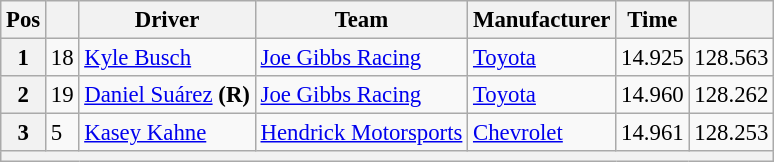<table class="wikitable" style="font-size:95%">
<tr>
<th>Pos</th>
<th></th>
<th>Driver</th>
<th>Team</th>
<th>Manufacturer</th>
<th>Time</th>
<th></th>
</tr>
<tr>
<th>1</th>
<td>18</td>
<td><a href='#'>Kyle Busch</a></td>
<td><a href='#'>Joe Gibbs Racing</a></td>
<td><a href='#'>Toyota</a></td>
<td>14.925</td>
<td>128.563</td>
</tr>
<tr>
<th>2</th>
<td>19</td>
<td><a href='#'>Daniel Suárez</a> <strong>(R)</strong></td>
<td><a href='#'>Joe Gibbs Racing</a></td>
<td><a href='#'>Toyota</a></td>
<td>14.960</td>
<td>128.262</td>
</tr>
<tr>
<th>3</th>
<td>5</td>
<td><a href='#'>Kasey Kahne</a></td>
<td><a href='#'>Hendrick Motorsports</a></td>
<td><a href='#'>Chevrolet</a></td>
<td>14.961</td>
<td>128.253</td>
</tr>
<tr>
<th colspan="7"></th>
</tr>
</table>
